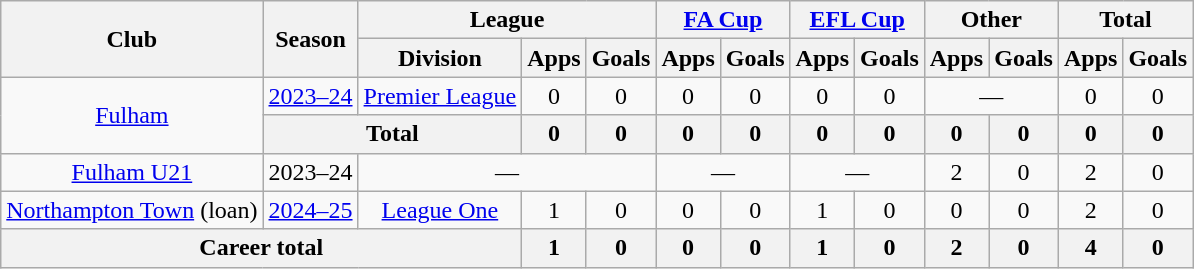<table class="wikitable" style="text-align:center">
<tr>
<th rowspan="2">Club</th>
<th rowspan="2">Season</th>
<th colspan="3">League</th>
<th colspan="2"><a href='#'>FA Cup</a></th>
<th colspan="2"><a href='#'>EFL Cup</a></th>
<th colspan="2">Other</th>
<th colspan="2">Total</th>
</tr>
<tr>
<th>Division</th>
<th>Apps</th>
<th>Goals</th>
<th>Apps</th>
<th>Goals</th>
<th>Apps</th>
<th>Goals</th>
<th>Apps</th>
<th>Goals</th>
<th>Apps</th>
<th>Goals</th>
</tr>
<tr>
<td rowspan="2"><a href='#'>Fulham</a></td>
<td><a href='#'>2023–24</a></td>
<td><a href='#'>Premier League</a></td>
<td>0</td>
<td>0</td>
<td>0</td>
<td>0</td>
<td>0</td>
<td>0</td>
<td colspan="2">—</td>
<td>0</td>
<td>0</td>
</tr>
<tr>
<th colspan=2>Total</th>
<th>0</th>
<th>0</th>
<th>0</th>
<th>0</th>
<th>0</th>
<th>0</th>
<th>0</th>
<th>0</th>
<th>0</th>
<th>0</th>
</tr>
<tr>
<td><a href='#'>Fulham U21</a></td>
<td>2023–24</td>
<td colspan="3">—</td>
<td colspan="2">—</td>
<td colspan="2">—</td>
<td>2</td>
<td>0</td>
<td>2</td>
<td>0</td>
</tr>
<tr>
<td><a href='#'>Northampton Town</a> (loan)</td>
<td><a href='#'>2024–25</a></td>
<td><a href='#'>League One</a></td>
<td>1</td>
<td>0</td>
<td>0</td>
<td>0</td>
<td>1</td>
<td>0</td>
<td>0</td>
<td>0</td>
<td>2</td>
<td>0</td>
</tr>
<tr>
<th colspan="3">Career total</th>
<th>1</th>
<th>0</th>
<th>0</th>
<th>0</th>
<th>1</th>
<th>0</th>
<th>2</th>
<th>0</th>
<th>4</th>
<th>0</th>
</tr>
</table>
